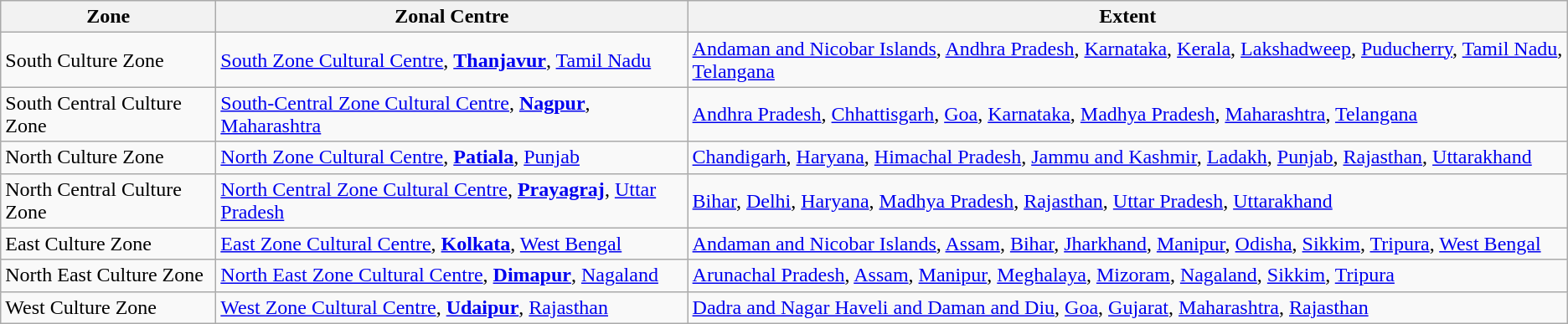<table class="wikitable">
<tr>
<th>Zone</th>
<th>Zonal Centre</th>
<th>Extent</th>
</tr>
<tr>
<td>South Culture Zone</td>
<td><a href='#'>South Zone Cultural Centre</a>, <strong><a href='#'>Thanjavur</a></strong>, <a href='#'>Tamil Nadu</a></td>
<td><a href='#'>Andaman and Nicobar Islands</a>, <a href='#'>Andhra Pradesh</a>, <a href='#'>Karnataka</a>, <a href='#'>Kerala</a>, <a href='#'>Lakshadweep</a>, <a href='#'>Puducherry</a>, <a href='#'>Tamil Nadu</a>, <a href='#'>Telangana</a></td>
</tr>
<tr>
<td>South Central Culture Zone</td>
<td><a href='#'>South-Central Zone Cultural Centre</a>, <strong><a href='#'>Nagpur</a></strong>, <a href='#'>Maharashtra</a></td>
<td><a href='#'>Andhra Pradesh</a>, <a href='#'>Chhattisgarh</a>, <a href='#'>Goa</a>, <a href='#'>Karnataka</a>, <a href='#'>Madhya Pradesh</a>, <a href='#'>Maharashtra</a>, <a href='#'>Telangana</a></td>
</tr>
<tr>
<td>North Culture Zone</td>
<td><a href='#'>North Zone Cultural Centre</a>, <strong><a href='#'>Patiala</a></strong>, <a href='#'>Punjab</a></td>
<td><a href='#'>Chandigarh</a>, <a href='#'>Haryana</a>, <a href='#'>Himachal Pradesh</a>, <a href='#'>Jammu and Kashmir</a>, <a href='#'>Ladakh</a>, <a href='#'>Punjab</a>, <a href='#'>Rajasthan</a>, <a href='#'>Uttarakhand</a></td>
</tr>
<tr>
<td>North Central Culture Zone</td>
<td><a href='#'>North Central Zone Cultural Centre</a>, <strong><a href='#'>Prayagraj</a></strong>, <a href='#'>Uttar Pradesh</a></td>
<td><a href='#'>Bihar</a>, <a href='#'>Delhi</a>, <a href='#'>Haryana</a>, <a href='#'>Madhya Pradesh</a>, <a href='#'>Rajasthan</a>, <a href='#'>Uttar Pradesh</a>, <a href='#'>Uttarakhand</a></td>
</tr>
<tr>
<td>East Culture Zone</td>
<td><a href='#'>East Zone Cultural Centre</a>, <strong><a href='#'>Kolkata</a></strong>, <a href='#'>West Bengal</a></td>
<td><a href='#'>Andaman and Nicobar Islands</a>, <a href='#'>Assam</a>, <a href='#'>Bihar</a>, <a href='#'>Jharkhand</a>, <a href='#'>Manipur</a>, <a href='#'>Odisha</a>, <a href='#'>Sikkim</a>, <a href='#'>Tripura</a>, <a href='#'>West Bengal</a></td>
</tr>
<tr>
<td>North East Culture Zone</td>
<td><a href='#'>North East Zone Cultural Centre</a>, <strong><a href='#'>Dimapur</a></strong>, <a href='#'>Nagaland</a></td>
<td><a href='#'>Arunachal Pradesh</a>, <a href='#'>Assam</a>, <a href='#'>Manipur</a>, <a href='#'>Meghalaya</a>, <a href='#'>Mizoram</a>, <a href='#'>Nagaland</a>, <a href='#'>Sikkim</a>, <a href='#'>Tripura</a></td>
</tr>
<tr>
<td>West Culture Zone</td>
<td><a href='#'>West Zone Cultural Centre</a>, <strong><a href='#'>Udaipur</a></strong>, <a href='#'>Rajasthan</a></td>
<td><a href='#'>Dadra and Nagar Haveli and Daman and Diu</a>, <a href='#'>Goa</a>, <a href='#'>Gujarat</a>, <a href='#'>Maharashtra</a>, <a href='#'>Rajasthan</a></td>
</tr>
</table>
